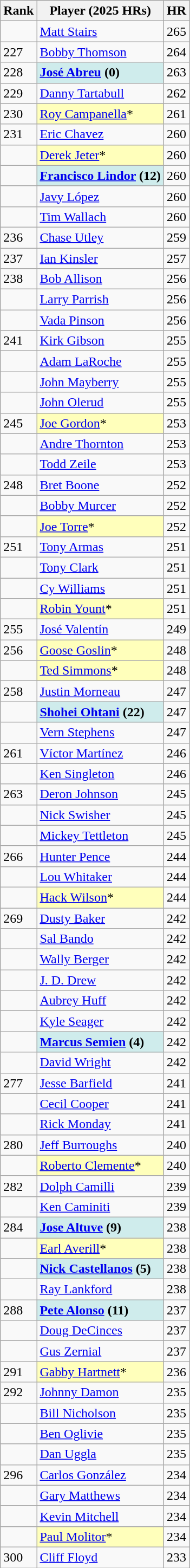<table class="wikitable" style="float:left;">
<tr style="white-space: nowrap;">
<th>Rank</th>
<th>Player (2025 HRs)</th>
<th>HR</th>
</tr>
<tr>
<td></td>
<td><a href='#'>Matt Stairs</a></td>
<td>265</td>
</tr>
<tr>
<td>227</td>
<td><a href='#'>Bobby Thomson</a></td>
<td>264</td>
</tr>
<tr>
<td>228</td>
<td style="background:#cfecec;"><strong><a href='#'>José Abreu</a> (0)</strong></td>
<td>263</td>
</tr>
<tr>
<td>229</td>
<td><a href='#'>Danny Tartabull</a></td>
<td>262</td>
</tr>
<tr>
<td>230</td>
<td style="background:#ffffbb;"><a href='#'>Roy Campanella</a>*</td>
<td>261</td>
</tr>
<tr>
<td>231</td>
<td><a href='#'>Eric Chavez</a></td>
<td>260</td>
</tr>
<tr>
<td></td>
<td style="background:#ffffbb;"><a href='#'>Derek Jeter</a>*</td>
<td>260</td>
</tr>
<tr>
<td></td>
<td style="background:#cfecec;"><strong><a href='#'>Francisco Lindor</a> (12)</strong></td>
<td>260</td>
</tr>
<tr>
<td></td>
<td><a href='#'>Javy López</a></td>
<td>260</td>
</tr>
<tr>
<td></td>
<td><a href='#'>Tim Wallach</a></td>
<td>260</td>
</tr>
<tr>
<td>236</td>
<td><a href='#'>Chase Utley</a></td>
<td>259</td>
</tr>
<tr>
<td>237</td>
<td><a href='#'>Ian Kinsler</a></td>
<td>257</td>
</tr>
<tr>
<td>238</td>
<td><a href='#'>Bob Allison</a></td>
<td>256</td>
</tr>
<tr>
<td></td>
<td><a href='#'>Larry Parrish</a></td>
<td>256</td>
</tr>
<tr>
<td></td>
<td><a href='#'>Vada Pinson</a></td>
<td>256</td>
</tr>
<tr>
<td>241</td>
<td><a href='#'>Kirk Gibson</a></td>
<td>255</td>
</tr>
<tr>
<td></td>
<td><a href='#'>Adam LaRoche</a></td>
<td>255</td>
</tr>
<tr>
<td></td>
<td><a href='#'>John Mayberry</a></td>
<td>255</td>
</tr>
<tr>
<td></td>
<td><a href='#'>John Olerud</a></td>
<td>255</td>
</tr>
<tr>
<td>245</td>
<td style="background:#ffffbb;"><a href='#'>Joe Gordon</a>*</td>
<td>253</td>
</tr>
<tr>
<td></td>
<td><a href='#'>Andre Thornton</a></td>
<td>253</td>
</tr>
<tr>
<td></td>
<td><a href='#'>Todd Zeile</a></td>
<td>253</td>
</tr>
<tr>
<td>248</td>
<td><a href='#'>Bret Boone</a></td>
<td>252</td>
</tr>
<tr>
<td></td>
<td><a href='#'>Bobby Murcer</a></td>
<td>252</td>
</tr>
<tr>
<td></td>
<td style="background:#ffffbb;"><a href='#'>Joe Torre</a>*</td>
<td>252</td>
</tr>
<tr>
<td>251</td>
<td><a href='#'>Tony Armas</a></td>
<td>251</td>
</tr>
<tr>
<td></td>
<td><a href='#'>Tony Clark</a></td>
<td>251</td>
</tr>
<tr>
<td></td>
<td><a href='#'>Cy Williams</a></td>
<td>251</td>
</tr>
<tr>
<td></td>
<td style="background:#ffffbb;"><a href='#'>Robin Yount</a>*</td>
<td>251</td>
</tr>
<tr>
<td>255</td>
<td><a href='#'>José Valentín</a></td>
<td>249</td>
</tr>
<tr>
<td>256</td>
<td style="background:#ffffbb;"><a href='#'>Goose Goslin</a>*</td>
<td>248</td>
</tr>
<tr>
<td></td>
<td style="background:#ffffbb;"><a href='#'>Ted Simmons</a>*</td>
<td>248</td>
</tr>
<tr>
<td>258</td>
<td><a href='#'>Justin Morneau</a></td>
<td>247</td>
</tr>
<tr>
<td></td>
<td style="background:#cfecec;"><strong><a href='#'>Shohei Ohtani</a> (22)</strong></td>
<td>247</td>
</tr>
<tr>
<td></td>
<td><a href='#'>Vern Stephens</a></td>
<td>247</td>
</tr>
<tr>
<td>261</td>
<td><a href='#'>Víctor Martínez</a></td>
<td>246</td>
</tr>
<tr>
<td></td>
<td><a href='#'>Ken Singleton</a></td>
<td>246</td>
</tr>
<tr>
<td>263</td>
<td><a href='#'>Deron Johnson</a></td>
<td>245</td>
</tr>
<tr>
<td></td>
<td><a href='#'>Nick Swisher</a></td>
<td>245</td>
</tr>
<tr>
<td></td>
<td><a href='#'>Mickey Tettleton</a></td>
<td>245</td>
</tr>
<tr>
<td>266</td>
<td><a href='#'>Hunter Pence</a></td>
<td>244</td>
</tr>
<tr>
<td></td>
<td><a href='#'>Lou Whitaker</a></td>
<td>244</td>
</tr>
<tr>
<td></td>
<td style="background:#ffffbb;"><a href='#'>Hack Wilson</a>*</td>
<td>244</td>
</tr>
<tr>
<td>269</td>
<td><a href='#'>Dusty Baker</a></td>
<td>242</td>
</tr>
<tr>
<td></td>
<td><a href='#'>Sal Bando</a></td>
<td>242</td>
</tr>
<tr>
<td></td>
<td><a href='#'>Wally Berger</a></td>
<td>242</td>
</tr>
<tr>
<td></td>
<td><a href='#'>J. D. Drew</a></td>
<td>242</td>
</tr>
<tr>
<td></td>
<td><a href='#'>Aubrey Huff</a></td>
<td>242</td>
</tr>
<tr>
<td></td>
<td><a href='#'>Kyle Seager</a></td>
<td>242</td>
</tr>
<tr>
<td></td>
<td style="background:#cfecec;"><strong><a href='#'>Marcus Semien</a> (4)</strong></td>
<td>242</td>
</tr>
<tr>
<td></td>
<td><a href='#'>David Wright</a></td>
<td>242</td>
</tr>
<tr>
<td>277</td>
<td><a href='#'>Jesse Barfield</a></td>
<td>241</td>
</tr>
<tr>
<td></td>
<td><a href='#'>Cecil Cooper</a></td>
<td>241</td>
</tr>
<tr>
<td></td>
<td><a href='#'>Rick Monday</a></td>
<td>241</td>
</tr>
<tr>
<td>280</td>
<td><a href='#'>Jeff Burroughs</a></td>
<td>240</td>
</tr>
<tr>
<td></td>
<td style="background:#ffffbb;"><a href='#'>Roberto Clemente</a>*</td>
<td>240</td>
</tr>
<tr>
<td>282</td>
<td><a href='#'>Dolph Camilli</a></td>
<td>239</td>
</tr>
<tr>
<td></td>
<td><a href='#'>Ken Caminiti</a></td>
<td>239</td>
</tr>
<tr>
<td>284</td>
<td style="background:#cfecec;"><strong><a href='#'>Jose Altuve</a> (9)</strong></td>
<td>238</td>
</tr>
<tr>
<td></td>
<td style="background:#ffffbb;"><a href='#'>Earl Averill</a>*</td>
<td>238</td>
</tr>
<tr>
<td></td>
<td style="background:#cfecec;"><strong><a href='#'>Nick Castellanos</a> (5)</strong></td>
<td>238</td>
</tr>
<tr>
<td></td>
<td><a href='#'>Ray Lankford</a></td>
<td>238</td>
</tr>
<tr>
<td>288</td>
<td style="background:#cfecec;"><strong><a href='#'>Pete Alonso</a> (11)</strong></td>
<td>237</td>
</tr>
<tr>
<td></td>
<td><a href='#'>Doug DeCinces</a></td>
<td>237</td>
</tr>
<tr>
<td></td>
<td><a href='#'>Gus Zernial</a></td>
<td>237</td>
</tr>
<tr>
<td>291</td>
<td style="background:#ffffbb;"><a href='#'>Gabby Hartnett</a>*</td>
<td>236</td>
</tr>
<tr>
<td>292</td>
<td><a href='#'>Johnny Damon</a></td>
<td>235</td>
</tr>
<tr>
<td></td>
<td><a href='#'>Bill Nicholson</a></td>
<td>235</td>
</tr>
<tr>
<td></td>
<td><a href='#'>Ben Oglivie</a></td>
<td>235</td>
</tr>
<tr>
<td></td>
<td><a href='#'>Dan Uggla</a></td>
<td>235</td>
</tr>
<tr>
<td>296</td>
<td><a href='#'>Carlos González</a></td>
<td>234</td>
</tr>
<tr>
<td></td>
<td><a href='#'>Gary Matthews</a></td>
<td>234</td>
</tr>
<tr>
<td></td>
<td><a href='#'>Kevin Mitchell</a></td>
<td>234</td>
</tr>
<tr>
<td></td>
<td style="background:#ffffbb;"><a href='#'>Paul Molitor</a>*</td>
<td>234</td>
</tr>
<tr>
<td>300</td>
<td><a href='#'>Cliff Floyd</a></td>
<td>233</td>
</tr>
</table>
